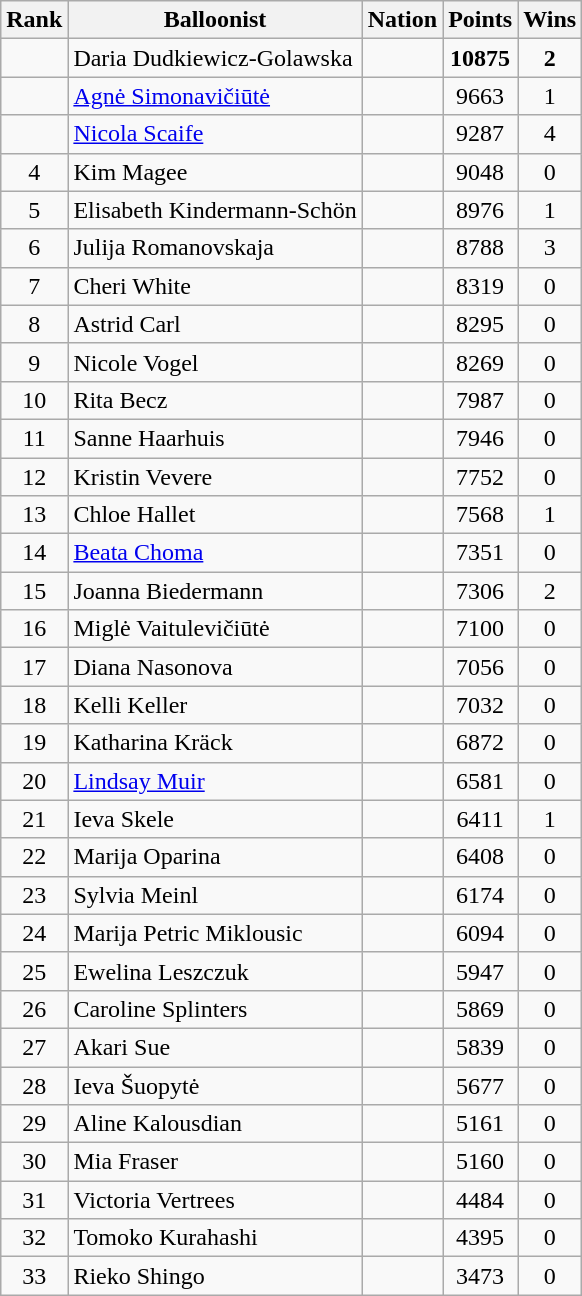<table class="wikitable sortable" border="1" style="text-align:center">
<tr align=center>
<th>Rank</th>
<th>Balloonist</th>
<th>Nation</th>
<th>Points</th>
<th>Wins</th>
</tr>
<tr>
<td></td>
<td align=left>Daria Dudkiewicz-Golawska</td>
<td align=left></td>
<td><strong>10875</strong></td>
<td><strong>2</strong></td>
</tr>
<tr>
<td></td>
<td align=left><a href='#'>Agnė Simonavičiūtė</a></td>
<td align=left></td>
<td>9663</td>
<td>1</td>
</tr>
<tr>
<td></td>
<td align=left><a href='#'>Nicola Scaife</a></td>
<td align=left></td>
<td>9287</td>
<td>4</td>
</tr>
<tr>
<td>4</td>
<td align=left>Kim Magee</td>
<td align=left></td>
<td>9048</td>
<td>0</td>
</tr>
<tr>
<td>5</td>
<td align=left>Elisabeth Kindermann-Schön</td>
<td align=left></td>
<td>8976</td>
<td>1</td>
</tr>
<tr>
<td>6</td>
<td align=left>Julija Romanovskaja</td>
<td align=left></td>
<td>8788</td>
<td>3</td>
</tr>
<tr>
<td>7</td>
<td align=left>Cheri White</td>
<td align=left></td>
<td>8319</td>
<td>0</td>
</tr>
<tr>
<td>8</td>
<td align=left>Astrid Carl</td>
<td align=left></td>
<td>8295</td>
<td>0</td>
</tr>
<tr>
<td>9</td>
<td align=left>Nicole Vogel</td>
<td align=left></td>
<td>8269</td>
<td>0</td>
</tr>
<tr>
<td>10</td>
<td align=left>Rita Becz</td>
<td align=left></td>
<td>7987</td>
<td>0</td>
</tr>
<tr>
<td>11</td>
<td align=left>Sanne Haarhuis</td>
<td align=left></td>
<td>7946</td>
<td>0</td>
</tr>
<tr>
<td>12</td>
<td align=left>Kristin Vevere</td>
<td align=left></td>
<td>7752</td>
<td>0</td>
</tr>
<tr>
<td>13</td>
<td align=left>Chloe Hallet</td>
<td align=left></td>
<td>7568</td>
<td>1</td>
</tr>
<tr>
<td>14</td>
<td align=left><a href='#'>Beata Choma</a></td>
<td align=left></td>
<td>7351</td>
<td>0</td>
</tr>
<tr>
<td>15</td>
<td align=left>Joanna Biedermann</td>
<td align=left></td>
<td>7306</td>
<td>2</td>
</tr>
<tr>
<td>16</td>
<td align=left>Miglė Vaitulevičiūtė</td>
<td align=left></td>
<td>7100</td>
<td>0</td>
</tr>
<tr>
<td>17</td>
<td align=left>Diana Nasonova</td>
<td align=left></td>
<td>7056</td>
<td>0</td>
</tr>
<tr>
<td>18</td>
<td align=left>Kelli Keller</td>
<td align=left></td>
<td>7032</td>
<td>0</td>
</tr>
<tr>
<td>19</td>
<td align=left>Katharina Kräck</td>
<td align=left></td>
<td>6872</td>
<td>0</td>
</tr>
<tr>
<td>20</td>
<td align=left><a href='#'>Lindsay Muir</a></td>
<td align=left></td>
<td>6581</td>
<td>0</td>
</tr>
<tr>
<td>21</td>
<td align=left>Ieva Skele</td>
<td align=left></td>
<td>6411</td>
<td>1</td>
</tr>
<tr>
<td>22</td>
<td align=left>Marija Oparina</td>
<td align=left></td>
<td>6408</td>
<td>0</td>
</tr>
<tr>
<td>23</td>
<td align=left>Sylvia Meinl</td>
<td align=left></td>
<td>6174</td>
<td>0</td>
</tr>
<tr>
<td>24</td>
<td align=left>Marija Petric Miklousic</td>
<td align=left></td>
<td>6094</td>
<td>0</td>
</tr>
<tr>
<td>25</td>
<td align=left>Ewelina Leszczuk</td>
<td align=left></td>
<td>5947</td>
<td>0</td>
</tr>
<tr>
<td>26</td>
<td align=left>Caroline Splinters</td>
<td align=left></td>
<td>5869</td>
<td>0</td>
</tr>
<tr>
<td>27</td>
<td align=left>Akari Sue</td>
<td align=left></td>
<td>5839</td>
<td>0</td>
</tr>
<tr>
<td>28</td>
<td align=left>Ieva Šuopytė</td>
<td align=left></td>
<td>5677</td>
<td>0</td>
</tr>
<tr>
<td>29</td>
<td align=left>Aline Kalousdian</td>
<td align=left></td>
<td>5161</td>
<td>0</td>
</tr>
<tr>
<td>30</td>
<td align=left>Mia Fraser</td>
<td align=left></td>
<td>5160</td>
<td>0</td>
</tr>
<tr>
<td>31</td>
<td align=left>Victoria Vertrees</td>
<td align=left></td>
<td>4484</td>
<td>0</td>
</tr>
<tr>
<td>32</td>
<td align=left>Tomoko Kurahashi</td>
<td align=left></td>
<td>4395</td>
<td>0</td>
</tr>
<tr>
<td>33</td>
<td align=left>Rieko Shingo</td>
<td align=left></td>
<td>3473</td>
<td>0</td>
</tr>
</table>
